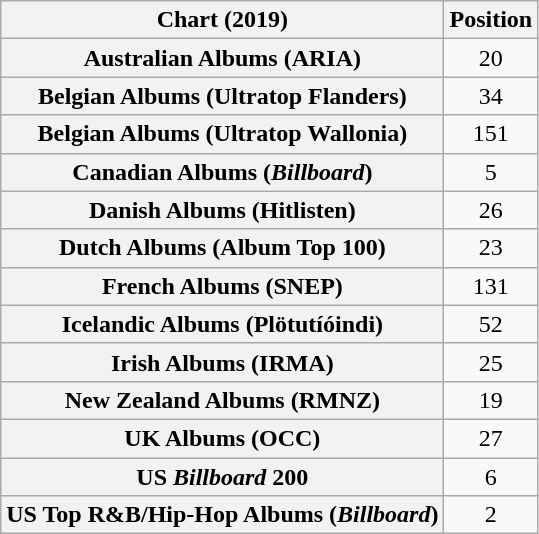<table class="wikitable sortable plainrowheaders" style="text-align:center">
<tr>
<th scope="col">Chart (2019)</th>
<th scope="col">Position</th>
</tr>
<tr>
<th scope="row">Australian Albums (ARIA)</th>
<td>20</td>
</tr>
<tr>
<th scope="row">Belgian Albums (Ultratop Flanders)</th>
<td>34</td>
</tr>
<tr>
<th scope="row">Belgian Albums (Ultratop Wallonia)</th>
<td>151</td>
</tr>
<tr>
<th scope="row">Canadian Albums (<em>Billboard</em>)</th>
<td>5</td>
</tr>
<tr>
<th scope="row">Danish Albums (Hitlisten)</th>
<td>26</td>
</tr>
<tr>
<th scope="row">Dutch Albums (Album Top 100)</th>
<td>23</td>
</tr>
<tr>
<th scope="row">French Albums (SNEP)</th>
<td>131</td>
</tr>
<tr>
<th scope="row">Icelandic Albums (Plötutíóindi)</th>
<td>52</td>
</tr>
<tr>
<th scope="row">Irish Albums (IRMA)</th>
<td>25</td>
</tr>
<tr>
<th scope="row">New Zealand Albums (RMNZ)</th>
<td>19</td>
</tr>
<tr>
<th scope="row">UK Albums (OCC)</th>
<td>27</td>
</tr>
<tr>
<th scope="row">US <em>Billboard</em> 200</th>
<td>6</td>
</tr>
<tr>
<th scope="row">US Top R&B/Hip-Hop Albums (<em>Billboard</em>)</th>
<td>2</td>
</tr>
</table>
